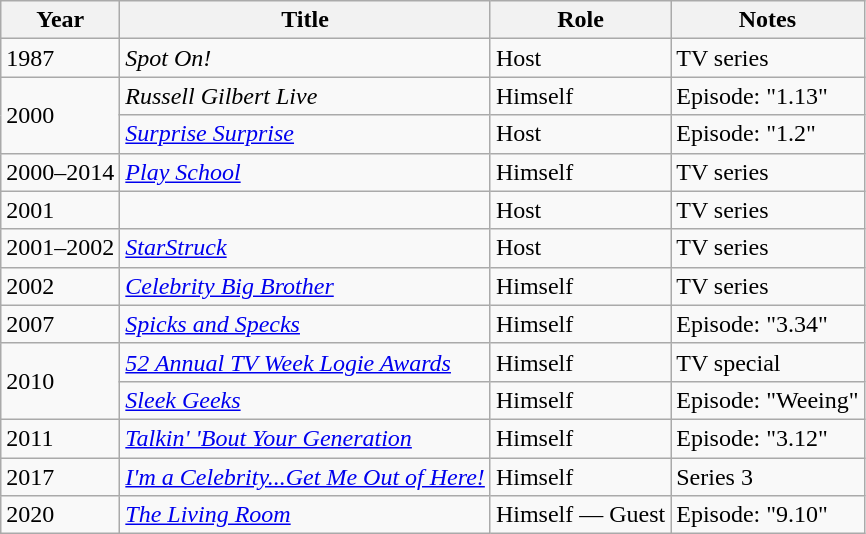<table class="wikitable sortable">
<tr>
<th>Year</th>
<th>Title</th>
<th>Role</th>
<th class="unsortable">Notes</th>
</tr>
<tr>
<td>1987</td>
<td><em>Spot On!</em></td>
<td>Host</td>
<td>TV series</td>
</tr>
<tr>
<td rowspan="2">2000</td>
<td><em>Russell Gilbert Live</em></td>
<td>Himself</td>
<td>Episode: "1.13"</td>
</tr>
<tr>
<td><em><a href='#'>Surprise Surprise</a></em></td>
<td>Host</td>
<td>Episode: "1.2"</td>
</tr>
<tr>
<td>2000–2014</td>
<td><em><a href='#'>Play School</a></em></td>
<td>Himself</td>
<td>TV series</td>
</tr>
<tr>
<td>2001</td>
<td><em></em></td>
<td>Host</td>
<td>TV series</td>
</tr>
<tr>
<td>2001–2002</td>
<td><em><a href='#'>StarStruck</a></em></td>
<td>Host</td>
<td>TV series</td>
</tr>
<tr>
<td>2002</td>
<td><em><a href='#'>Celebrity Big Brother</a></em></td>
<td>Himself</td>
<td>TV series</td>
</tr>
<tr>
<td>2007</td>
<td><em><a href='#'>Spicks and Specks</a></em></td>
<td>Himself</td>
<td>Episode: "3.34"</td>
</tr>
<tr>
<td rowspan="2">2010</td>
<td><em><a href='#'>52 Annual TV Week Logie Awards</a></em></td>
<td>Himself</td>
<td>TV special</td>
</tr>
<tr>
<td><em><a href='#'>Sleek Geeks</a></em></td>
<td>Himself</td>
<td>Episode: "Weeing"</td>
</tr>
<tr>
<td>2011</td>
<td><em><a href='#'>Talkin' 'Bout Your Generation</a></em></td>
<td>Himself</td>
<td>Episode: "3.12"</td>
</tr>
<tr>
<td>2017</td>
<td><em><a href='#'>I'm a Celebrity...Get Me Out of Here!</a></em></td>
<td>Himself</td>
<td>Series 3</td>
</tr>
<tr>
<td>2020</td>
<td><em><a href='#'>The Living Room</a></em></td>
<td>Himself — Guest</td>
<td>Episode: "9.10"</td>
</tr>
</table>
